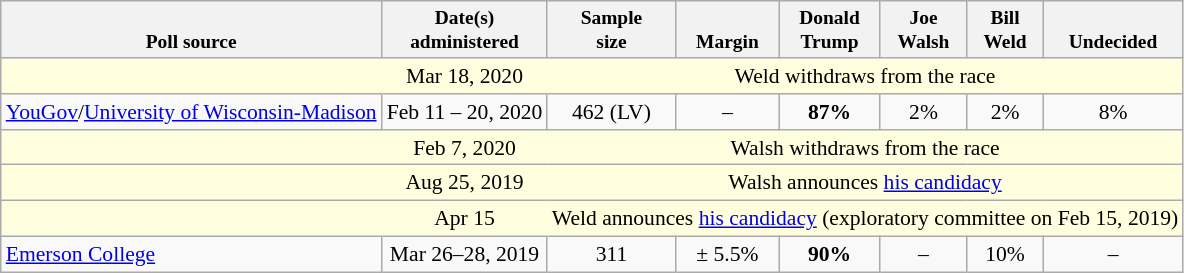<table class="wikitable" style="font-size:90%;text-align:center;">
<tr valign=bottom style="font-size:90%;">
<th>Poll source</th>
<th>Date(s)<br>administered</th>
<th>Sample<br>size</th>
<th>Margin<br></th>
<th>Donald<br>Trump</th>
<th>Joe<br>Walsh</th>
<th>Bill<br>Weld</th>
<th>Undecided</th>
</tr>
<tr style="background:lightyellow;">
<td style="border-right-style:hidden;"></td>
<td style="border-right-style:hidden;">Mar 18, 2020</td>
<td colspan="9">Weld withdraws from the race</td>
</tr>
<tr>
<td style="text-align:left;"><a href='#'>YouGov</a>/<a href='#'>University of Wisconsin-Madison</a></td>
<td>Feb 11 – 20, 2020</td>
<td>462 (LV)</td>
<td>–</td>
<td><strong>87%</strong></td>
<td>2%</td>
<td>2%</td>
<td>8%</td>
</tr>
<tr style="background:lightyellow;">
<td style="border-right-style:hidden;"></td>
<td style="border-right-style:hidden;">Feb 7, 2020</td>
<td colspan="10">Walsh withdraws from the race</td>
</tr>
<tr style="background:lightyellow;">
<td style="border-right-style:hidden;"></td>
<td style="border-right-style:hidden;">Aug 25, 2019</td>
<td colspan="10">Walsh announces <a href='#'>his candidacy</a></td>
</tr>
<tr style="background:lightyellow;">
<td style="border-right-style:hidden;"></td>
<td style="border-right-style:hidden;">Apr 15</td>
<td colspan="10">Weld announces <a href='#'>his candidacy</a> (exploratory committee on Feb 15, 2019)</td>
</tr>
<tr>
<td style="text-align:left;"><a href='#'>Emerson College</a></td>
<td>Mar 26–28, 2019</td>
<td>311</td>
<td>± 5.5%</td>
<td><strong>90%</strong></td>
<td>–</td>
<td>10%</td>
<td>–</td>
</tr>
</table>
